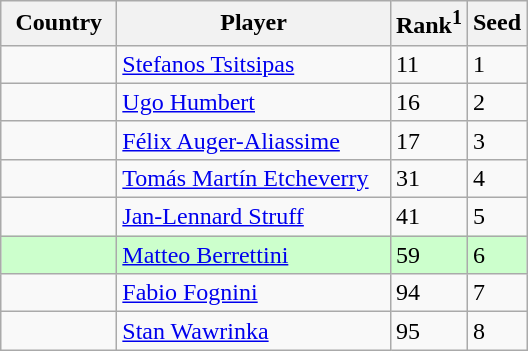<table class="wikitable nowrap">
<tr>
<th width="70">Country</th>
<th width="175">Player</th>
<th>Rank<sup>1</sup></th>
<th>Seed</th>
</tr>
<tr>
<td></td>
<td><a href='#'>Stefanos Tsitsipas</a></td>
<td>11</td>
<td>1</td>
</tr>
<tr>
<td></td>
<td><a href='#'>Ugo Humbert</a></td>
<td>16</td>
<td>2</td>
</tr>
<tr>
<td></td>
<td><a href='#'>Félix Auger-Aliassime</a></td>
<td>17</td>
<td>3</td>
</tr>
<tr>
<td></td>
<td><a href='#'>Tomás Martín Etcheverry</a></td>
<td>31</td>
<td>4</td>
</tr>
<tr>
<td></td>
<td><a href='#'>Jan-Lennard Struff</a></td>
<td>41</td>
<td>5</td>
</tr>
<tr bgcolor=#cfc>
<td></td>
<td><a href='#'>Matteo Berrettini</a></td>
<td>59</td>
<td>6</td>
</tr>
<tr>
<td></td>
<td><a href='#'>Fabio Fognini</a></td>
<td>94</td>
<td>7</td>
</tr>
<tr>
<td></td>
<td><a href='#'>Stan Wawrinka</a></td>
<td>95</td>
<td>8</td>
</tr>
</table>
